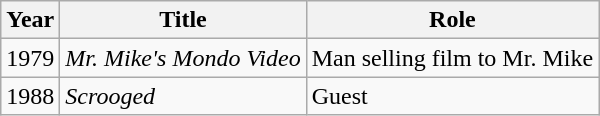<table class="wikitable">
<tr>
<th>Year</th>
<th>Title</th>
<th>Role</th>
</tr>
<tr>
<td>1979</td>
<td><em>Mr. Mike's Mondo Video</em></td>
<td>Man selling film to Mr. Mike</td>
</tr>
<tr>
<td>1988</td>
<td><em>Scrooged</em></td>
<td>Guest</td>
</tr>
</table>
